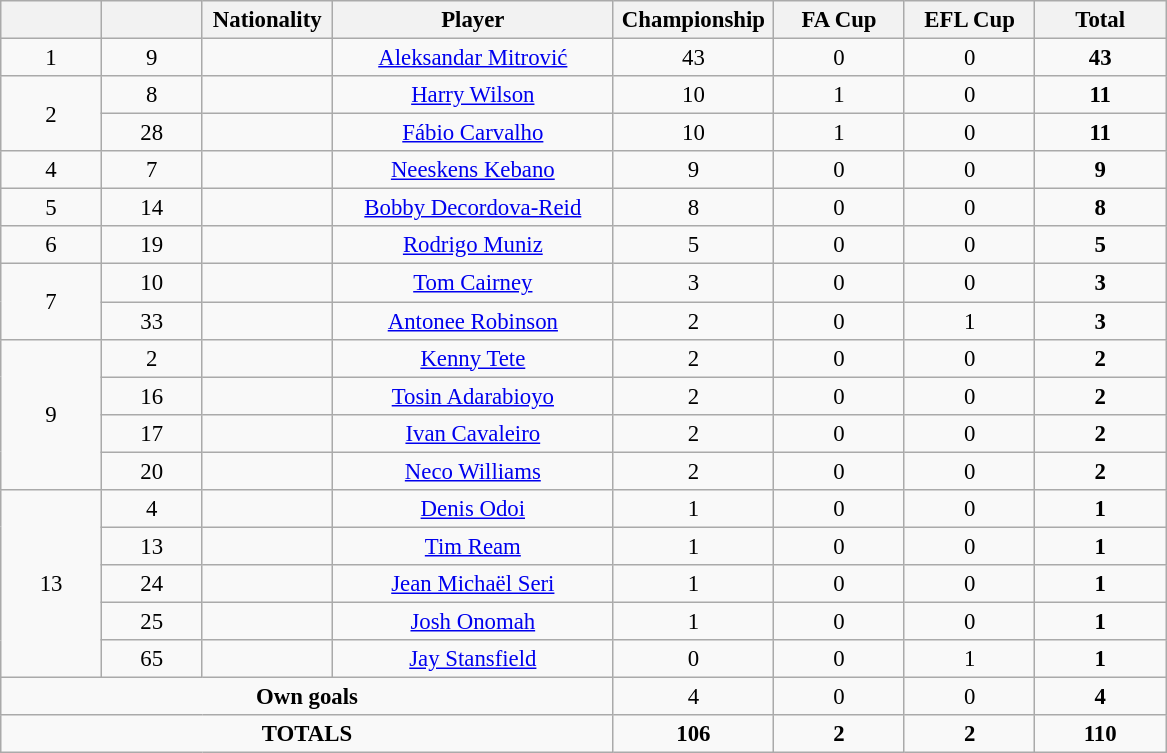<table class="wikitable" style="font-size: 95%; text-align: center;">
<tr>
<th width=60></th>
<th width=60></th>
<th width=80>Nationality</th>
<th width=180>Player</th>
<th width=100>Championship</th>
<th width=80>FA Cup</th>
<th width=80>EFL Cup</th>
<th width=80>Total</th>
</tr>
<tr>
<td rowspan="1">1</td>
<td>9</td>
<td></td>
<td><a href='#'>Aleksandar Mitrović</a></td>
<td>43</td>
<td>0</td>
<td>0</td>
<td><strong>43</strong></td>
</tr>
<tr>
<td rowspan="2">2</td>
<td>8</td>
<td></td>
<td><a href='#'>Harry Wilson</a></td>
<td>10</td>
<td>1</td>
<td>0</td>
<td><strong>11</strong></td>
</tr>
<tr>
<td>28</td>
<td></td>
<td><a href='#'>Fábio Carvalho</a></td>
<td>10</td>
<td>1</td>
<td>0</td>
<td><strong>11</strong></td>
</tr>
<tr>
<td rowspan="1">4</td>
<td>7</td>
<td></td>
<td><a href='#'>Neeskens Kebano</a></td>
<td>9</td>
<td>0</td>
<td>0</td>
<td><strong>9</strong></td>
</tr>
<tr>
<td rowspan="1">5</td>
<td>14</td>
<td></td>
<td><a href='#'>Bobby Decordova-Reid</a></td>
<td>8</td>
<td>0</td>
<td>0</td>
<td><strong>8</strong></td>
</tr>
<tr>
<td rowspan="1">6</td>
<td>19</td>
<td></td>
<td><a href='#'>Rodrigo Muniz</a></td>
<td>5</td>
<td>0</td>
<td>0</td>
<td><strong>5</strong></td>
</tr>
<tr>
<td rowspan="2">7</td>
<td>10</td>
<td></td>
<td><a href='#'>Tom Cairney</a></td>
<td>3</td>
<td>0</td>
<td>0</td>
<td><strong>3</strong></td>
</tr>
<tr>
<td>33</td>
<td></td>
<td><a href='#'>Antonee Robinson</a></td>
<td>2</td>
<td>0</td>
<td>1</td>
<td><strong>3</strong></td>
</tr>
<tr>
<td rowspan="4">9</td>
<td>2</td>
<td></td>
<td><a href='#'>Kenny Tete</a></td>
<td>2</td>
<td>0</td>
<td>0</td>
<td><strong>2</strong></td>
</tr>
<tr>
<td>16</td>
<td></td>
<td><a href='#'>Tosin Adarabioyo</a></td>
<td>2</td>
<td>0</td>
<td>0</td>
<td><strong>2</strong></td>
</tr>
<tr>
<td>17</td>
<td></td>
<td><a href='#'>Ivan Cavaleiro</a></td>
<td>2</td>
<td>0</td>
<td>0</td>
<td><strong>2</strong></td>
</tr>
<tr>
<td>20</td>
<td></td>
<td><a href='#'>Neco Williams</a></td>
<td>2</td>
<td>0</td>
<td>0</td>
<td><strong>2</strong></td>
</tr>
<tr>
<td rowspan="5">13</td>
<td>4</td>
<td></td>
<td><a href='#'>Denis Odoi</a></td>
<td>1</td>
<td>0</td>
<td>0</td>
<td><strong>1</strong></td>
</tr>
<tr>
<td>13</td>
<td></td>
<td><a href='#'>Tim Ream</a></td>
<td>1</td>
<td>0</td>
<td>0</td>
<td><strong>1</strong></td>
</tr>
<tr>
<td>24</td>
<td></td>
<td><a href='#'>Jean Michaël Seri</a></td>
<td>1</td>
<td>0</td>
<td>0</td>
<td><strong>1</strong></td>
</tr>
<tr>
<td>25</td>
<td></td>
<td><a href='#'>Josh Onomah</a></td>
<td>1</td>
<td>0</td>
<td>0</td>
<td><strong>1</strong></td>
</tr>
<tr>
<td>65</td>
<td></td>
<td><a href='#'>Jay Stansfield</a></td>
<td>0</td>
<td>0</td>
<td>1</td>
<td><strong>1</strong></td>
</tr>
<tr>
<td colspan=4><strong>Own goals</strong></td>
<td>4</td>
<td>0</td>
<td>0</td>
<td><strong>4</strong></td>
</tr>
<tr>
<td colspan=4><strong>TOTALS</strong></td>
<td><strong>106</strong></td>
<td><strong>2</strong></td>
<td><strong>2</strong></td>
<td><strong>110</strong></td>
</tr>
</table>
